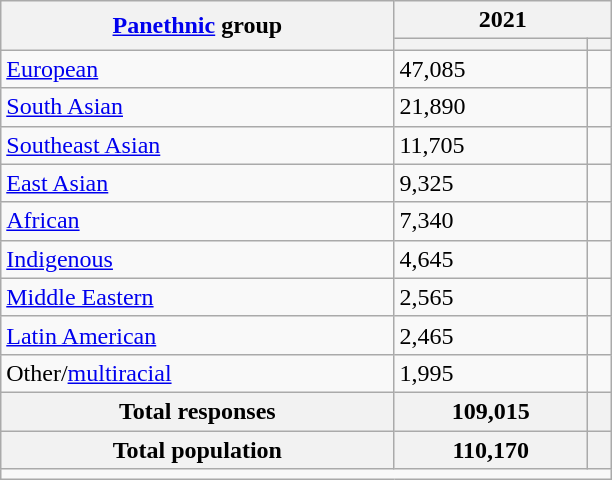<table class="wikitable collapsible sortable">
<tr>
<th rowspan="2"><a href='#'>Panethnic</a> group</th>
<th colspan="2">2021</th>
</tr>
<tr>
<th><a href='#'></a></th>
<th></th>
</tr>
<tr>
<td><a href='#'>European</a></td>
<td>47,085</td>
<td></td>
</tr>
<tr>
<td><a href='#'>South Asian</a></td>
<td>21,890</td>
<td></td>
</tr>
<tr>
<td><a href='#'>Southeast Asian</a></td>
<td>11,705</td>
<td></td>
</tr>
<tr>
<td><a href='#'>East Asian</a></td>
<td>9,325</td>
<td></td>
</tr>
<tr>
<td><a href='#'>African</a></td>
<td>7,340</td>
<td></td>
</tr>
<tr>
<td><a href='#'>Indigenous</a></td>
<td>4,645</td>
<td></td>
</tr>
<tr>
<td><a href='#'>Middle Eastern</a></td>
<td>2,565</td>
<td></td>
</tr>
<tr>
<td><a href='#'>Latin American</a></td>
<td>2,465</td>
<td></td>
</tr>
<tr>
<td>Other/<a href='#'>multiracial</a></td>
<td>1,995</td>
<td></td>
</tr>
<tr>
<th>Total responses</th>
<th>109,015</th>
<th></th>
</tr>
<tr class="sortbottom">
<th>Total population</th>
<th>110,170</th>
<th></th>
</tr>
<tr class="sortbottom">
<td colspan="15" style="width: 25em;"></td>
</tr>
</table>
